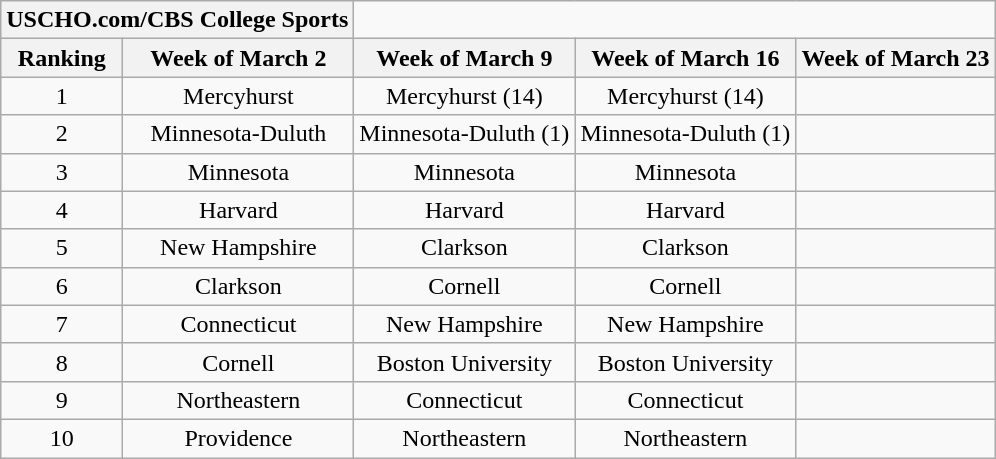<table class="wikitable" style="text-align:center;">
<tr>
<th colspan=2><strong>USCHO.com/CBS College Sports</strong></th>
</tr>
<tr>
<th>Ranking</th>
<th>Week of March 2</th>
<th>Week of March 9</th>
<th>Week of March 16</th>
<th>Week of March 23</th>
</tr>
<tr>
<td>1</td>
<td>Mercyhurst</td>
<td>Mercyhurst (14)</td>
<td>Mercyhurst (14)</td>
<td></td>
</tr>
<tr>
<td>2</td>
<td>Minnesota-Duluth</td>
<td>Minnesota-Duluth (1)</td>
<td>Minnesota-Duluth (1)</td>
<td></td>
</tr>
<tr>
<td>3</td>
<td>Minnesota</td>
<td>Minnesota</td>
<td>Minnesota</td>
<td></td>
</tr>
<tr>
<td>4</td>
<td>Harvard</td>
<td>Harvard</td>
<td>Harvard</td>
<td></td>
</tr>
<tr>
<td>5</td>
<td>New Hampshire</td>
<td>Clarkson</td>
<td>Clarkson</td>
<td></td>
</tr>
<tr>
<td>6</td>
<td>Clarkson</td>
<td>Cornell</td>
<td>Cornell</td>
<td></td>
</tr>
<tr>
<td>7</td>
<td>Connecticut</td>
<td>New Hampshire</td>
<td>New Hampshire</td>
<td></td>
</tr>
<tr>
<td>8</td>
<td>Cornell</td>
<td>Boston University</td>
<td>Boston University</td>
<td></td>
</tr>
<tr>
<td>9</td>
<td>Northeastern</td>
<td>Connecticut</td>
<td>Connecticut</td>
<td></td>
</tr>
<tr>
<td>10</td>
<td>Providence</td>
<td>Northeastern</td>
<td>Northeastern</td>
<td></td>
</tr>
</table>
